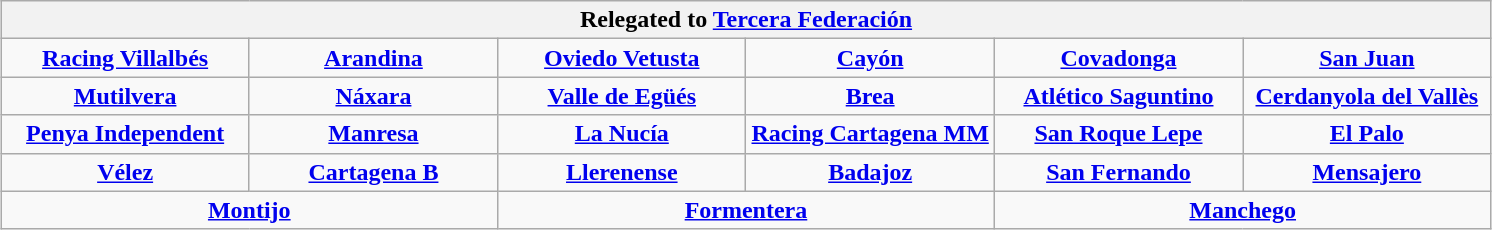<table class="wikitable" style="text-align: center; margin: 0 auto;">
<tr>
<th colspan="6">Relegated to <a href='#'>Tercera Federación</a></th>
</tr>
<tr>
<td width=16.666%><strong><a href='#'>Racing Villalbés</a></strong><br></td>
<td width=16.666%><strong><a href='#'>Arandina</a></strong><br></td>
<td width=16.666%><strong><a href='#'>Oviedo Vetusta</a></strong><br></td>
<td width=16.666%><strong><a href='#'>Cayón</a></strong><br></td>
<td width=16.666%><strong><a href='#'>Covadonga</a></strong><br></td>
<td width=16.667%><strong><a href='#'>San Juan</a></strong><br></td>
</tr>
<tr>
<td><strong><a href='#'>Mutilvera</a></strong><br></td>
<td><strong><a href='#'>Náxara</a></strong><br></td>
<td><strong><a href='#'>Valle de Egüés</a></strong><br></td>
<td><strong><a href='#'>Brea</a></strong><br></td>
<td><strong><a href='#'>Atlético Saguntino</a></strong><br></td>
<td><strong><a href='#'>Cerdanyola del Vallès</a></strong><br></td>
</tr>
<tr>
<td><strong><a href='#'>Penya Independent</a></strong><br></td>
<td><strong><a href='#'>Manresa</a></strong><br></td>
<td><strong><a href='#'>La Nucía</a></strong><br></td>
<td><strong><a href='#'>Racing Cartagena MM</a></strong><br></td>
<td><strong><a href='#'>San Roque Lepe</a></strong><br></td>
<td><strong><a href='#'>El Palo</a></strong><br></td>
</tr>
<tr>
<td><strong><a href='#'>Vélez</a></strong><br></td>
<td><strong><a href='#'>Cartagena B</a></strong><br></td>
<td><strong><a href='#'>Llerenense</a></strong><br></td>
<td><strong><a href='#'>Badajoz</a></strong><br></td>
<td><strong><a href='#'>San Fernando</a></strong><br></td>
<td><strong><a href='#'>Mensajero</a></strong><br></td>
</tr>
<tr>
<td colspan=2><strong><a href='#'>Montijo</a></strong><br></td>
<td colspan=2><strong><a href='#'>Formentera</a></strong><br></td>
<td colspan=2><strong><a href='#'>Manchego</a></strong><br></td>
</tr>
</table>
